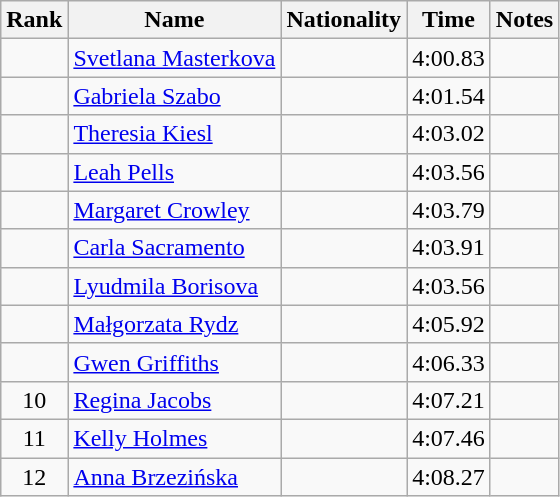<table class="wikitable sortable" style="text-align:center">
<tr>
<th>Rank</th>
<th>Name</th>
<th>Nationality</th>
<th>Time</th>
<th>Notes</th>
</tr>
<tr>
<td></td>
<td align=left><a href='#'>Svetlana Masterkova</a></td>
<td align=left></td>
<td>4:00.83</td>
<td></td>
</tr>
<tr>
<td></td>
<td align=left><a href='#'>Gabriela Szabo</a></td>
<td align=left></td>
<td>4:01.54</td>
<td></td>
</tr>
<tr>
<td></td>
<td align=left><a href='#'>Theresia Kiesl</a></td>
<td align=left></td>
<td>4:03.02</td>
<td></td>
</tr>
<tr>
<td></td>
<td align=left><a href='#'>Leah Pells</a></td>
<td align=left></td>
<td>4:03.56</td>
<td></td>
</tr>
<tr>
<td></td>
<td align=left><a href='#'>Margaret Crowley</a></td>
<td align=left></td>
<td>4:03.79</td>
<td></td>
</tr>
<tr>
<td></td>
<td align=left><a href='#'>Carla Sacramento</a></td>
<td align=left></td>
<td>4:03.91</td>
<td></td>
</tr>
<tr>
<td></td>
<td align=left><a href='#'>Lyudmila Borisova</a></td>
<td align=left></td>
<td>4:03.56</td>
<td></td>
</tr>
<tr>
<td></td>
<td align=left><a href='#'>Małgorzata Rydz</a></td>
<td align=left></td>
<td>4:05.92</td>
<td></td>
</tr>
<tr>
<td></td>
<td align=left><a href='#'>Gwen Griffiths</a></td>
<td align=left></td>
<td>4:06.33</td>
<td></td>
</tr>
<tr>
<td>10</td>
<td align=left><a href='#'>Regina Jacobs</a></td>
<td align=left></td>
<td>4:07.21</td>
<td></td>
</tr>
<tr>
<td>11</td>
<td align=left><a href='#'>Kelly Holmes</a></td>
<td align=left></td>
<td>4:07.46</td>
<td></td>
</tr>
<tr>
<td>12</td>
<td align=left><a href='#'>Anna Brzezińska</a></td>
<td align=left></td>
<td>4:08.27</td>
<td></td>
</tr>
</table>
